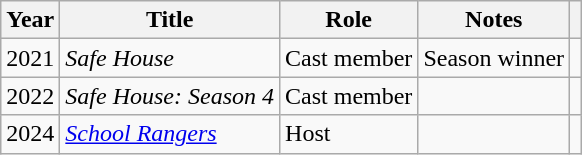<table class="wikitable">
<tr>
<th>Year</th>
<th>Title</th>
<th>Role</th>
<th>Notes</th>
<th></th>
</tr>
<tr>
<td>2021</td>
<td><em>Safe House</em></td>
<td>Cast member</td>
<td>Season winner</td>
<td></td>
</tr>
<tr>
<td>2022</td>
<td><em>Safe House: Season 4</em></td>
<td>Cast member</td>
<td></td>
<td></td>
</tr>
<tr>
<td>2024</td>
<td><em><a href='#'>School Rangers</a></em></td>
<td>Host</td>
<td></td>
<td></td>
</tr>
</table>
